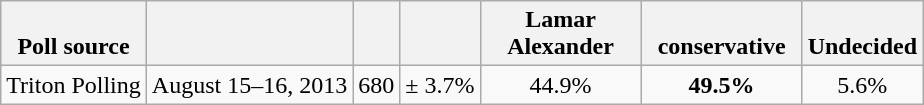<table class="wikitable" style="text-align:center">
<tr valign= bottom>
<th>Poll source</th>
<th></th>
<th></th>
<th></th>
<th style="width:100px;">Lamar<br>Alexander</th>
<th style="width:100px;"><br>conservative</th>
<th>Undecided</th>
</tr>
<tr>
<td align=left>Triton Polling</td>
<td>August 15–16, 2013</td>
<td>680</td>
<td>± 3.7%</td>
<td>44.9%</td>
<td><strong>49.5%</strong></td>
<td>5.6%</td>
</tr>
</table>
